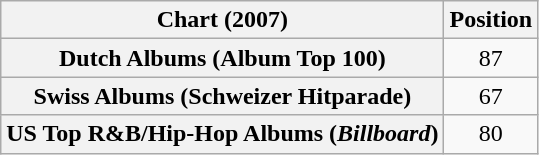<table class="wikitable sortable plainrowheaders" style="text-align:center">
<tr>
<th scope="col">Chart (2007)</th>
<th scope="col">Position</th>
</tr>
<tr>
<th scope="row">Dutch Albums (Album Top 100)</th>
<td>87</td>
</tr>
<tr>
<th scope="row">Swiss Albums (Schweizer Hitparade)</th>
<td>67</td>
</tr>
<tr>
<th scope="row">US Top R&B/Hip-Hop Albums (<em>Billboard</em>)</th>
<td>80</td>
</tr>
</table>
